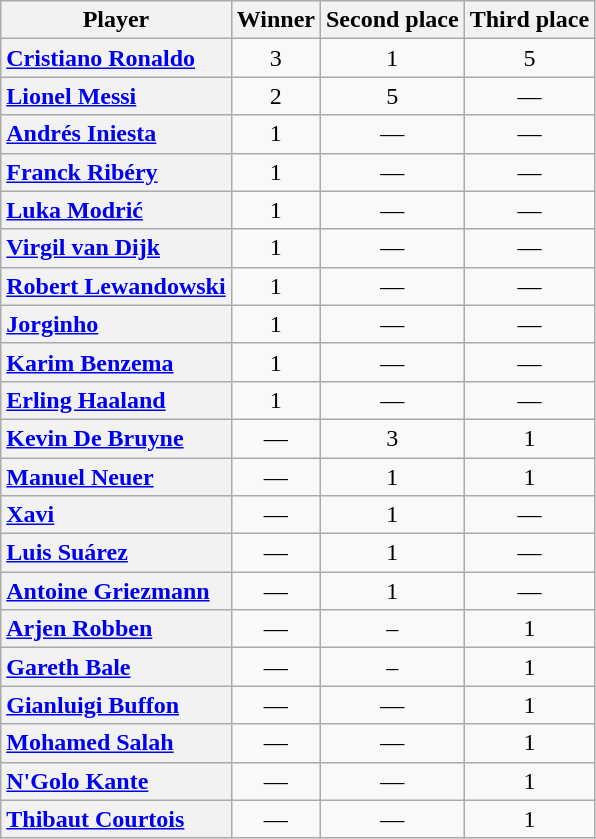<table class="sortable plainrowheaders wikitable">
<tr>
<th scope="col">Player</th>
<th scope="col style="background-color: gold">Winner</th>
<th scope="col style="background-color: silver">Second place</th>
<th scope="col style="background-color: #cc9966">Third place</th>
</tr>
<tr>
<th style="text-align: left" scope="row"> <a href='#'>Cristiano Ronaldo</a></th>
<td style="text-align: center">3</td>
<td style="text-align: center">1</td>
<td style="text-align: center">5</td>
</tr>
<tr>
<th style="text-align: left" scope="row"> <a href='#'>Lionel Messi</a></th>
<td style="text-align: center">2</td>
<td style="text-align: center">5</td>
<td style="text-align: center">—</td>
</tr>
<tr>
<th style="text-align: left" scope="row"> <a href='#'>Andrés Iniesta</a></th>
<td style="text-align: center">1</td>
<td style="text-align: center">—</td>
<td style="text-align: center">—</td>
</tr>
<tr>
<th style="text-align: left" scope="row"> <a href='#'>Franck Ribéry</a></th>
<td style="text-align: center">1</td>
<td style="text-align: center">—</td>
<td style="text-align: center">—</td>
</tr>
<tr>
<th style="text-align: left" scope="row"> <a href='#'>Luka Modrić</a></th>
<td style="text-align: center">1</td>
<td style="text-align: center">—</td>
<td style="text-align: center">—</td>
</tr>
<tr>
<th style="text-align: left" scope="row"> <a href='#'>Virgil van Dijk</a></th>
<td style="text-align: center">1</td>
<td style="text-align: center">—</td>
<td style="text-align: center">—</td>
</tr>
<tr>
<th style="text-align: left" scope="row"> <a href='#'>Robert Lewandowski</a></th>
<td style="text-align: center">1</td>
<td style="text-align: center">—</td>
<td style="text-align: center">—</td>
</tr>
<tr>
<th style="text-align: left" scope="row"> <a href='#'>Jorginho</a></th>
<td style="text-align: center">1</td>
<td style="text-align: center">—</td>
<td style="text-align: center">—</td>
</tr>
<tr>
<th style="text-align: left" scope="row"> <a href='#'>Karim Benzema</a></th>
<td style="text-align: center">1</td>
<td style="text-align: center">—</td>
<td style="text-align: center">—</td>
</tr>
<tr>
<th style="text-align: left" scope="row"> <a href='#'>Erling Haaland</a></th>
<td style="text-align: center">1</td>
<td style="text-align: center">—</td>
<td style="text-align: center">—</td>
</tr>
<tr>
<th style="text-align: left" scope="row"> <a href='#'>Kevin De Bruyne</a></th>
<td style="text-align: center">—</td>
<td style="text-align: center">3</td>
<td style="text-align: center">1</td>
</tr>
<tr>
<th style="text-align: left" scope="row"> <a href='#'>Manuel Neuer</a></th>
<td style="text-align: center">—</td>
<td style="text-align: center">1</td>
<td style="text-align: center">1</td>
</tr>
<tr>
<th style="text-align: left" scope="row"> <a href='#'>Xavi</a></th>
<td style="text-align: center">—</td>
<td style="text-align: center">1</td>
<td style="text-align: center">—</td>
</tr>
<tr>
<th style="text-align: left" scope="row"> <a href='#'>Luis Suárez</a></th>
<td style="text-align: center">—</td>
<td style="text-align: center">1</td>
<td style="text-align: center">—</td>
</tr>
<tr>
<th style="text-align: left" scope="row"> <a href='#'>Antoine Griezmann</a></th>
<td style="text-align: center">—</td>
<td style="text-align: center">1</td>
<td style="text-align: center">—</td>
</tr>
<tr>
<th style="text-align: left" scope="row"> <a href='#'>Arjen Robben</a></th>
<td style="text-align: center">—</td>
<td style="text-align: center">–</td>
<td style="text-align: center">1</td>
</tr>
<tr>
<th style="text-align: left" scope="row"> <a href='#'>Gareth Bale</a></th>
<td style="text-align: center">—</td>
<td style="text-align: center">–</td>
<td style="text-align: center">1</td>
</tr>
<tr>
<th style="text-align: left" scope="row"> <a href='#'>Gianluigi Buffon</a></th>
<td style="text-align: center">—</td>
<td style="text-align: center">—</td>
<td style="text-align: center">1</td>
</tr>
<tr>
<th style="text-align: left" scope="row"> <a href='#'>Mohamed Salah</a></th>
<td style="text-align: center">—</td>
<td style="text-align: center">—</td>
<td style="text-align: center">1</td>
</tr>
<tr>
<th style="text-align: left" scope="row"> <a href='#'>N'Golo Kante</a></th>
<td style="text-align: center">—</td>
<td style="text-align: center">—</td>
<td style="text-align: center">1</td>
</tr>
<tr>
<th style="text-align: left" scope="row"> <a href='#'>Thibaut Courtois</a></th>
<td style="text-align: center">—</td>
<td style="text-align: center">—</td>
<td style="text-align: center">1</td>
</tr>
</table>
